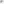<table>
<tr>
<td><hr></td>
</tr>
</table>
